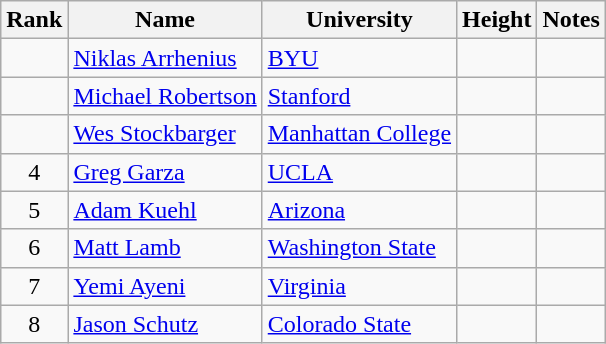<table class="wikitable sortable" style="text-align:center">
<tr>
<th>Rank</th>
<th>Name</th>
<th>University</th>
<th>Height</th>
<th>Notes</th>
</tr>
<tr>
<td></td>
<td align=left><a href='#'>Niklas Arrhenius</a> </td>
<td align=left><a href='#'>BYU</a></td>
<td></td>
<td></td>
</tr>
<tr>
<td></td>
<td align=left><a href='#'>Michael Robertson</a></td>
<td align=left><a href='#'>Stanford</a></td>
<td></td>
<td></td>
</tr>
<tr>
<td></td>
<td align=left><a href='#'>Wes Stockbarger</a></td>
<td align=left><a href='#'>Manhattan College</a></td>
<td></td>
<td></td>
</tr>
<tr>
<td>4</td>
<td align=left><a href='#'>Greg Garza</a></td>
<td align=left><a href='#'>UCLA</a></td>
<td></td>
<td></td>
</tr>
<tr>
<td>5</td>
<td align=left><a href='#'>Adam Kuehl</a></td>
<td align=left><a href='#'>Arizona</a></td>
<td></td>
<td></td>
</tr>
<tr>
<td>6</td>
<td align=left><a href='#'>Matt Lamb</a></td>
<td align=left><a href='#'>Washington State</a></td>
<td></td>
<td></td>
</tr>
<tr>
<td>7</td>
<td align=left><a href='#'>Yemi Ayeni</a></td>
<td align=left><a href='#'>Virginia</a></td>
<td></td>
<td></td>
</tr>
<tr>
<td>8</td>
<td align=left><a href='#'>Jason Schutz</a></td>
<td align=left><a href='#'>Colorado State</a></td>
<td></td>
<td></td>
</tr>
</table>
